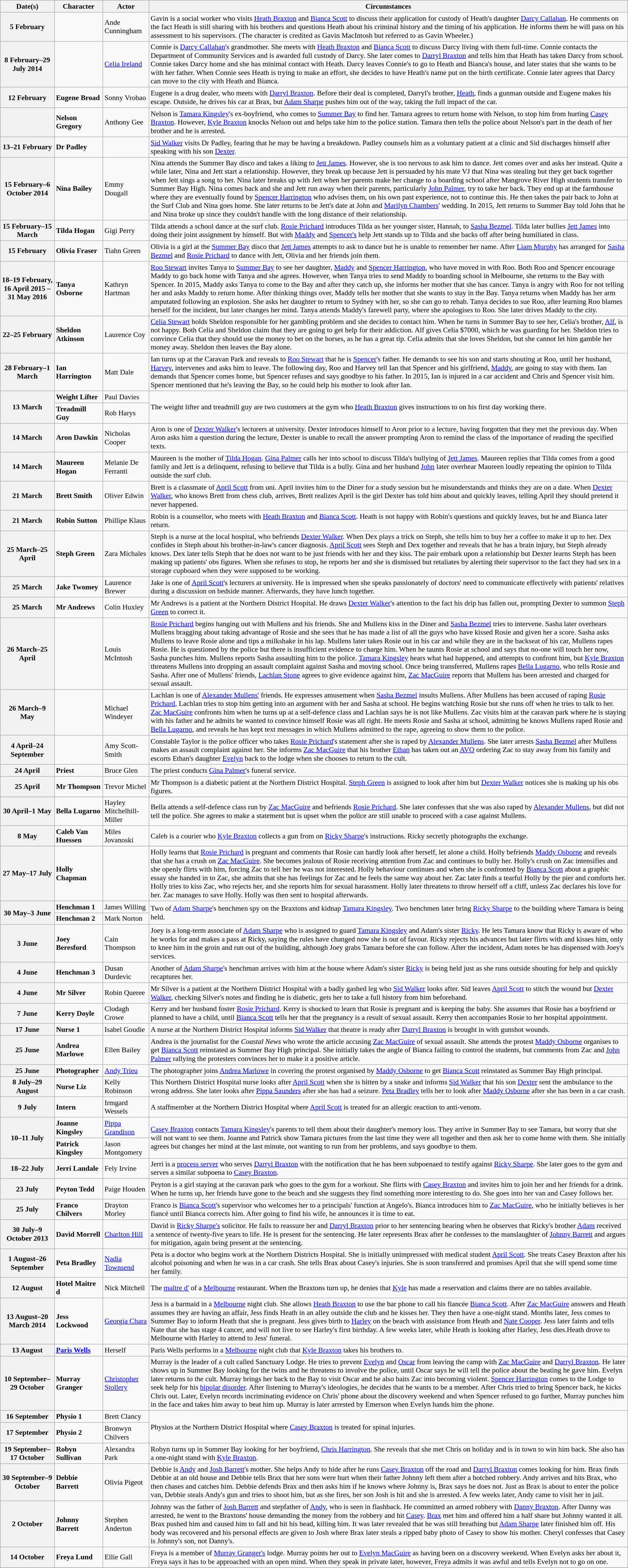<table class="wikitable plainrowheaders" style="font-size:90%">
<tr>
<th scope="col">Date(s)</th>
<th scope="col">Character</th>
<th scope="col">Actor</th>
<th scope="col">Circumstances</th>
</tr>
<tr>
<th scope="row">5 February</th>
<td></td>
<td>Ande Cunningham</td>
<td>Gavin is a social worker who visits <a href='#'>Heath Braxton</a> and <a href='#'>Bianca Scott</a> to discuss their application for custody of Heath's daughter <a href='#'>Darcy Callahan</a>. He comments on the fact Heath is still sharing with his brothers and questions Heath about his criminal history and the timing of his application. He informs them he will pass on his assessment to his supervisors. (The character is credited as Gavin MacIntosh but referred to as Gavin Wheeler.)</td>
</tr>
<tr>
<th scope="row">8 February–29 July 2014</th>
<td></td>
<td><a href='#'>Celia Ireland</a></td>
<td>Connie is <a href='#'>Darcy Callahan</a>'s grandmother. She meets with <a href='#'>Heath Braxton</a> and <a href='#'>Bianca Scott</a> to discuss Darcy living with them full-time. Connie contacts the Department of Community Services and is awarded full custody of Darcy. She later comes to <a href='#'>Darryl Braxton</a> and tells him that Heath has taken Darcy from school. Connie takes Darcy home and she has minimal contact with Heath. Darcy leaves Connie's to go to Heath and Bianca's house, and later states that she wants to be with her father. When Connie sees Heath is trying to make an effort, she decides to have Heath's name put on the birth certificate. Connie later agrees that Darcy can move to the city with Heath and Bianca.</td>
</tr>
<tr>
<th scope="row">12 February</th>
<td><strong>Eugene Broad</strong></td>
<td>Sonny Vrobao</td>
<td>Eugene is a drug dealer, who meets with <a href='#'>Darryl Braxton</a>. Before their deal is completed, Darryl's brother, <a href='#'>Heath</a>, finds a gunman outside and Eugene makes his escape. Outside, he drives his car at Brax, but <a href='#'>Adam Sharpe</a> pushes him out of the way, taking the full impact of the car.</td>
</tr>
<tr>
<th scope="row"></th>
<td><strong>Nelson Gregory</strong></td>
<td>Anthony Gee</td>
<td>Nelson is <a href='#'>Tamara Kingsley</a>'s ex-boyfriend, who comes to <a href='#'>Summer Bay</a> to find her. Tamara agrees to return home with Nelson, to stop him from hurting <a href='#'>Casey Braxton</a>. However, <a href='#'>Kyle Braxton</a> knocks Nelson out and helps take him to the police station. Tamara then tells the police about Nelson's part in the death of her brother and he is arrested.</td>
</tr>
<tr>
<th scope="row">13–21 February</th>
<td><strong>Dr Padley</strong></td>
<td></td>
<td><a href='#'>Sid Walker</a> visits Dr Padley, fearing that he may be having a breakdown. Padley counsels him as a voluntary patient at a clinic and Sid discharges himself after speaking with his son <a href='#'>Dexter</a>.</td>
</tr>
<tr>
<th scope="row">15 February–6 October 2014</th>
<td><strong>Nina Bailey</strong></td>
<td>Emmy Dougall</td>
<td>Nina attends the Summer Bay disco and takes a liking to <a href='#'>Jett James</a>. However, she is too nervous to ask him to dance. Jett comes over and asks her instead. Quite a while later, Nina and Jett start a relationship. However, they break up because Jett is persuaded by his mate VJ that Nina was stealing but they get back together when Jett sings a song to her. Nina later breaks up with Jett when her parents make her change to a boarding school after Mangrove River High students transfer to Summer Bay High. Nina comes back and she and Jett run away when their parents, particularly <a href='#'>John Palmer</a>, try to take her back. They end up at the farmhouse where they are eventually found by <a href='#'>Spencer Harrington</a> who advises them, on his own past experience, not to continue this. He then takes the pair back to John at the Surf Club and Nina goes home. She later returns to be Jett's date at John and <a href='#'>Marilyn Chambers</a>' wedding. In 2015, Jett returns to Summer Bay told John that he and Nina broke up since they couldn't handle with the long distance of their relationship.</td>
</tr>
<tr>
<th scope="row">15 February–15 March</th>
<td><strong>Tilda Hogan</strong></td>
<td>Gigi Perry</td>
<td>Tilda attends a school dance at the surf club. <a href='#'>Rosie Prichard</a> introduces Tilda as her younger sister, Hannah, to <a href='#'>Sasha Bezmel</a>. Tilda later bullies <a href='#'>Jett James</a> into doing their joint assignment by himself. But with <a href='#'>Maddy</a> and <a href='#'>Spencer's</a> help Jett stands up to Tilda and she backs off after being humiliated in class.</td>
</tr>
<tr>
<th scope="row">15 February</th>
<td><strong>Olivia Fraser</strong></td>
<td>Tiahn Green</td>
<td>Olivia is a girl at the <a href='#'>Summer Bay</a> disco that <a href='#'>Jett James</a> attempts to ask to dance but he is unable to remember her name. After <a href='#'>Liam Murphy</a> has arranged for <a href='#'>Sasha Bezmel</a> and <a href='#'>Rosie Prichard</a> to dance with Jett, Olivia and her friends join them.</td>
</tr>
<tr>
<th scope="row">18–19 February, 16 April 2015 – 31 May 2016</th>
<td><strong>Tanya Osborne</strong></td>
<td>Kathryn Hartman</td>
<td><a href='#'>Roo Stewart</a> invites Tanya to <a href='#'>Summer Bay</a> to see her daughter, <a href='#'>Maddy</a> and <a href='#'>Spencer Harrington</a>, who have moved in with Roo. Both Roo and Spencer encourage Maddy to go back home with Tanya and she agrees. However, when Tanya tries to send Maddy to boarding school in Melbourne, she returns to the Bay with Spencer. In 2015, Maddy asks Tanya to come to the Bay and after they catch up, she informs her mother that she has cancer. Tanya is angry with Roo for not telling her and asks Maddy to return home. After thinking things over, Maddy tells her mother that she wants to stay in the Bay. Tanya returns when Maddy has her arm amputated following an explosion. She asks her daughter to return to Sydney with her, so she can go to rehab. Tanya decides to sue Roo, after learning Roo blames herself for the incident, but later changes her mind. Tanya attends Maddy's farewell party, where she apologises to Roo. She later drives Maddy to the city.</td>
</tr>
<tr>
<th scope="row">22–25 February</th>
<td><strong>Sheldon Atkinson</strong></td>
<td>Laurence Coy</td>
<td><a href='#'>Celia Stewart</a> holds Sheldon responsible for her gambling problem and she decides to contact him. When he turns in Summer Bay to see her, Celia's brother, <a href='#'>Alf</a>, is not happy. Both Celia and Sheldon claim that they are going to get help for their addiction. Alf gives Celia $7000, which he was guarding for her. Sheldon tries to convince Celia that they should use the money to bet on the horses, as he has a great tip. Celia admits that she loves Sheldon, but she cannot let him gamble her money away. Sheldon then leaves the Bay alone.</td>
</tr>
<tr>
<th scope="row">28 February–1 March</th>
<td><strong>Ian Harrington</strong></td>
<td>Matt Dale</td>
<td>Ian turns up at the Caravan Park and reveals to <a href='#'>Roo Stewart</a> that he is <a href='#'>Spencer</a>'s father. He demands to see his son and starts shouting at Roo, until her husband, <a href='#'>Harvey</a>, intervenes and asks him to leave. The following day, Roo and Harvey tell Ian that Spencer and his girlfriend, <a href='#'>Maddy</a>, are going to stay with them. Ian demands that Spencer comes home, but Spencer refuses and says goodbye to his father. In 2015, Ian is injured in a car accident and Chris and Spencer visit him. Spencer mentioned that he's leaving the Bay, so he could help his mother to look after Ian.</td>
</tr>
<tr>
<th scope="row" rowspan="2">13 March</th>
<td><strong>Weight Lifter</strong></td>
<td>Paul Davies</td>
<td rowspan="2">The weight lifter and treadmill guy are two customers at the gym who <a href='#'>Heath Braxton</a> gives instructions to on his first day working there.</td>
</tr>
<tr>
<td><strong>Treadmill Guy</strong></td>
<td>Rob Harys</td>
</tr>
<tr>
<th scope="row">14 March</th>
<td><strong>Aron Dawkin</strong></td>
<td>Nicholas Cooper</td>
<td>Aron is one of <a href='#'>Dexter Walker</a>'s lecturers at university. Dexter introduces himself to Aron prior to a lecture, having forgotten that they met the previous day. When Aron asks him a question during the lecture, Dexter is unable to recall the answer prompting Aron to remind the class of the importance of reading the specified texts.</td>
</tr>
<tr>
<th scope="row">14 March</th>
<td><strong>Maureen Hogan</strong></td>
<td>Melanie De Ferranti</td>
<td>Maureen is the mother of <a href='#'>Tilda Hogan</a>. <a href='#'>Gina Palmer</a> calls her into school to discuss Tilda's bullying of <a href='#'>Jett James</a>. Maureen replies that Tilda comes from a good family and Jett is a delinquent, refusing to believe that Tilda is a bully. Gina and her husband <a href='#'>John</a> later overhear Maureen loudly repeating the opinion to Tilda outside the surf club.</td>
</tr>
<tr>
<th scope="row">21 March</th>
<td><strong>Brett Smith</strong></td>
<td>Oliver Edwin</td>
<td>Brett is a classmate of <a href='#'>April Scott</a> from uni. April invites him to the Diner for a study session but he misunderstands and thinks they are on a date. When <a href='#'>Dexter Walker</a>, who knows Brett from chess club, arrives, Brett realizes April is the girl Dexter has told him about and quickly leaves, telling April they should pretend it never happened.</td>
</tr>
<tr>
<th scope="row">21 March</th>
<td><strong>Robin Sutton</strong></td>
<td>Phillipe Klaus</td>
<td>Robin is a counsellor, who meets with <a href='#'>Heath Braxton</a> and <a href='#'>Bianca Scott</a>. Heath is not happy with Robin's questions and quickly leaves, but he and Bianca later return.</td>
</tr>
<tr>
<th scope="row">25 March–25 April</th>
<td><strong>Steph Green</strong></td>
<td>Zara Michales</td>
<td>Steph is a nurse at the local hospital, who befriends <a href='#'>Dexter Walker</a>. When Dex plays a trick on Steph, she tells him to buy her a coffee to make it up to her. Dex confides in Steph about his brother-in-law's cancer diagnosis. <a href='#'>April Scott</a> sees Steph and Dex together and reveals that he has a brain injury, but Steph already knows. Dex later tells Steph that he does not want to be just friends with her and they kiss. The pair embark upon a relationship but Dexter learns Steph has been making up patients' obs figures. When she refuses to stop, he reports her and she is dismissed but retaliates by alerting their supervisor to the fact they had sex in a storage cupboard when they were supposed to be working.</td>
</tr>
<tr>
<th scope="row">25 March</th>
<td><strong>Jake Twomey</strong></td>
<td>Laurence Brewer</td>
<td>Jake is one of <a href='#'>April Scott</a>'s lecturers at university. He is impressed when she speaks passionately of doctors' need to communicate effectively with patients' relatives during a discussion on bedside manner. Afterwards, they have lunch together.</td>
</tr>
<tr>
<th scope="row">25 March</th>
<td><strong>Mr Andrews</strong></td>
<td>Colin Huxley</td>
<td>Mr Andrews is a patient at the Northern District Hospital. He draws <a href='#'>Dexter Walker</a>'s attention to the fact his drip has fallen out, prompting Dexter to summon <a href='#'>Steph Green</a> to correct it.</td>
</tr>
<tr>
<th scope="row">26 March–25 April</th>
<td></td>
<td>Louis McIntosh</td>
<td><a href='#'>Rosie Prichard</a> begins hanging out with Mullens and his friends. She and Mullens kiss in the Diner and <a href='#'>Sasha Bezmel</a> tries to intervene. Sasha later overhears Mullens bragging about taking advantage of Rosie and she sees that he has made a list of all the guys who have kissed Rosie and given her a score. Sasha asks Mullens to leave Rosie alone and tips a milkshake in his lap. Mullens later takes Rosie out in his car and while they are in the backseat of his car, Mullens rapes Rosie. He is questioned by the police but there is insufficient evidence to charge him. When he taunts Rosie at school and says that no-one will touch her now, Sasha punches him. Mullens reports Sasha assaulting him to the police. <a href='#'>Tamara Kingsley</a> hears what had happened, and attempts to confront him, but <a href='#'>Kyle Braxton</a> threatens Mullens into dropping an assault complaint against Sasha and moving school. Once being transferred, Mullens rapes <a href='#'>Bella Lugarno</a>, who tells Rosie and Sasha. After one of Mullens' friends, <a href='#'>Lachlan Stone</a> agrees to give evidence against him, <a href='#'>Zac MacGuire</a> reports that Mullens has been arrested and charged for sexual assault.</td>
</tr>
<tr>
<th scope="row">26 March–9 May</th>
<td></td>
<td>Michael Windeyer</td>
<td>Lachlan is one of <a href='#'>Alexander Mullens'</a> friends. He expresses amusement when <a href='#'>Sasha Bezmel</a> insults Mullens. After Mullens has been accused of raping <a href='#'>Rosie Prichard</a>, Lachlan tries to stop him getting into an argument with her and Sasha at school. He begins watching Rosie but she runs off when he tries to talk to her. <a href='#'>Zac MacGuire</a> confronts him when he turns up at a self-defence class and Lachlan says he is not like Mullens. Zac visits him at the caravan park where he is staying with his father and he admits he wanted to convince himself Rosie was all right. He meets Rosie and Sasha at school, admitting he knows Mullens raped Rosie and <a href='#'>Bella Lugarno</a>, and reveals he has kept text messages in which Mullens admitted to the rape, agreeing to show them to the police.</td>
</tr>
<tr>
<th scope="row">4 April–24 September</th>
<td></td>
<td>Amy Scott-Smith</td>
<td>Constable Taylor is the police officer who takes <a href='#'>Rosie Prichard</a>'s statement after she is raped by <a href='#'>Alexander Mullens</a>. She later arrests <a href='#'>Sasha Bezmel</a> after Mullens makes an assault complaint against her. She informs <a href='#'>Zac MacGuire</a> that his brother <a href='#'>Ethan</a> has taken out an <a href='#'>AVO</a> ordering Zac to stay away from his family and escorts Ethan's daughter <a href='#'>Evelyn</a> back to the lodge when she chooses to return to the cult.</td>
</tr>
<tr>
<th scope="row">24 April</th>
<td><strong>Priest</strong></td>
<td>Bruce Glen</td>
<td>The priest conducts <a href='#'>Gina Palmer</a>'s funeral service.</td>
</tr>
<tr>
<th scope="row">25 April</th>
<td><strong>Mr Thompson</strong></td>
<td>Trevor Michel</td>
<td>Mr Thompson is a diabetic patient at the Northern District Hospital. <a href='#'>Steph Green</a> is assigned to look after him but <a href='#'>Dexter Walker</a> notices she is making up his obs figures.</td>
</tr>
<tr>
</tr>
<tr>
<th scope="row">30 April–1 May</th>
<td><strong>Bella Lugarno</strong></td>
<td>Hayley Mitchelhill-Miller</td>
<td>Bella attends a self-defence class run by <a href='#'>Zac MacGuire</a> and befriends <a href='#'>Rosie Prichard</a>. She later confesses that she was also raped by <a href='#'>Alexander Mullens</a>, but did not tell the police. She agrees to make a statement but is upset when the police are still unable to proceed with a case against Mullens.</td>
</tr>
<tr>
<th scope="row">8 May</th>
<td><strong>Caleb Van Huessen</strong></td>
<td>Miles Jovanoski</td>
<td>Caleb is a courier who <a href='#'>Kyle Braxton</a> collects a gun from on <a href='#'>Ricky Sharpe</a>'s instructions. Ricky secretly photographs the exchange.</td>
</tr>
<tr>
</tr>
<tr>
<th scope="row">27 May–17 July</th>
<td><strong>Holly Chapman</strong></td>
<td></td>
<td>Holly learns that <a href='#'>Rosie Prichard</a> is pregnant and comments that Rosie can hardly look after herself, let alone a child. Holly befriends <a href='#'>Maddy Osborne</a> and reveals that she has a crush on <a href='#'>Zac MacGuire</a>. She becomes jealous of Rosie receiving attention from Zac and continues to bully her. Holly's crush on Zac intensifies and she openly flirts with him, forcing Zac to tell her he was not interested. Holly behaviour continues and when she is confronted by <a href='#'>Bianca Scott</a> about a graphic essay she handed in to Zac, she admits that she has feelings for Zac and he feels the same way about her. Zac later finds a tearful Holly by the pier and comforts her. Holly tries to kiss Zac, who rejects her, and she reports him for sexual harassment. Holly later threatens to throw herself off a cliff, unless Zac declares his love for her. Zac manages to save Holly.  Holly was then sent to hospital afterwards.</td>
</tr>
<tr>
<th scope="row" rowspan="2">30 May–3 June</th>
<td><strong>Henchman 1</strong></td>
<td>James Willing</td>
<td rowspan="2">Two of <a href='#'>Adam Sharpe</a>'s henchmen spy on the Braxtons and kidnap <a href='#'>Tamara Kingsley</a>. Two henchmen later bring <a href='#'>Ricky Sharpe</a> to the building where Tamara is being held.</td>
</tr>
<tr>
<td><strong>Henchman 2</strong></td>
<td>Mark Norton</td>
</tr>
<tr>
<th scope="row">3 June</th>
<td><strong>Joey Beresford</strong></td>
<td>Cain Thompson</td>
<td>Joey is a long-term associate of <a href='#'>Adam Sharpe</a> who is assigned to guard <a href='#'>Tamara Kingsley</a> and Adam's sister <a href='#'>Ricky</a>. He lets Tamara know that Ricky is aware of who he works for and makes a pass at Ricky, saying the rules have changed now she is out of favour. Ricky rejects his advances but later flirts with and kisses him, only to knee him in the groin and run out of the building, although Joey grabs Tamara before she can follow. After the incident, Adam notes he has dispensed with Joey's services.</td>
</tr>
<tr>
<th scope="row">4 June</th>
<td><strong>Henchman 3</strong></td>
<td>Dusan Durdevic</td>
<td>Another of <a href='#'>Adam Sharpe</a>'s henchman arrives with him at the house where Adam's sister <a href='#'>Ricky</a> is being held just as she runs outside shouting for help and quickly recaptures her.</td>
</tr>
<tr>
<th scope="row">4 June</th>
<td><strong>Mr Silver</strong></td>
<td>Robin Queree</td>
<td>Mr Silver is a patient at the Northern District Hospital with a badly gashed leg who <a href='#'>Sid Walker</a> looks after. Sid leaves <a href='#'>April Scott</a> to stitch the wound but <a href='#'>Dexter Walker</a>, checking Silver's notes and finding he is diabetic, gets her to take a full history from him beforehand.</td>
</tr>
<tr>
<th scope="row">7 June</th>
<td><strong>Kerry Doyle</strong></td>
<td>Clodagh Crowe</td>
<td>Kerry and her husband foster <a href='#'>Rosie Prichard</a>. Kerry is shocked to learn that Rosie is pregnant and is keeping the baby. She assumes that Rosie has a boyfriend or planned to have a child, until <a href='#'>Bianca Scott</a> tells her that the pregnancy is a result of sexual assault. Kerry then accompanies Rosie to her hospital appointment.</td>
</tr>
<tr>
<th scope="row">17 June</th>
<td><strong>Nurse 1</strong></td>
<td>Isabel Goudie</td>
<td>A nurse at the Northern District Hospital informs <a href='#'>Sid Walker</a> that theatre is ready after <a href='#'>Darryl Braxton</a> is brought in with gunshot wounds.</td>
</tr>
<tr>
<th scope ="row">25 June</th>
<td><strong>Andrea Marlowe</strong></td>
<td>Ellen Bailey</td>
<td>Andrea is the journalist for the <em>Coastal News</em> who wrote the article accusing <a href='#'>Zac MacGuire</a> of sexual assault. She attends the protest <a href='#'>Maddy Osborne</a> organises to get <a href='#'>Bianca Scott</a> reinstated as Summer Bay High principal. She initially takes the angle of Bianca failing to control the students, but comments from Zac and <a href='#'>John Palmer</a> rallying the protesters convinces her to make it a positive article.</td>
</tr>
<tr>
<th scope="row">25 June</th>
<td><strong>Photographer</strong></td>
<td><a href='#'>Andy Trieu</a></td>
<td>The photographer joins <a href='#'>Andrea Marlowe</a> in covering the protest organised by <a href='#'>Maddy Osborne</a> to get <a href='#'>Bianca Scott</a> reinstated as Summer Bay High principal.</td>
</tr>
<tr>
<th scope="row">8 July–29 August</th>
<td><strong>Nurse Liz</strong></td>
<td>Kelly Robinson</td>
<td>This Northern District Hospital nurse looks after <a href='#'>April Scott</a> when she is bitten by a snake and informs <a href='#'>Sid Walker</a> that his son <a href='#'>Dexter</a> sent the ambulance to the wrong address. She later looks after <a href='#'>Pippa Saunders</a> after she has had a seizure. <a href='#'>Peta Bradley</a> tells her to look after <a href='#'>Maddy Osborne</a> after she has been in a car crash.</td>
</tr>
<tr>
<th scope="row">9 July</th>
<td><strong>Intern</strong></td>
<td>Irmgard Wessels</td>
<td>A staffmember at the Northern District Hospital where <a href='#'>April Scott</a> is treated for an allergic reaction to anti-venom.</td>
</tr>
<tr>
<th scope="row" rowspan="2">10–11 July</th>
<td><strong>Joanne Kingsley</strong></td>
<td><a href='#'>Pippa Grandison</a></td>
<td rowspan="2"><a href='#'>Casey Braxton</a> contacts <a href='#'>Tamara Kingsley</a>'s parents to tell them about their daughter's memory loss. They arrive in Summer Bay to see Tamara, but worry that she will not want to see them. Joanne and Patrick show Tamara pictures from the last time they were all together and then ask her to come home with them. She initially agrees but changes her mind at the last minute, not wanting to run from her problems, and says goodbye to them.</td>
</tr>
<tr>
<td><strong>Patrick Kingsley</strong></td>
<td>Jason Montgomery</td>
</tr>
<tr>
<th scope="row">18–22 July</th>
<td><strong>Jerri Landale</strong></td>
<td>Fely Irvine</td>
<td>Jerri is a <a href='#'>process server</a> who serves <a href='#'>Darryl Braxton</a> with the notification that he has been subpoenaed to testify against <a href='#'>Ricky Sharpe</a>. She later goes to the gym and serves a similar subpoena to <a href='#'>Casey Braxton</a>.</td>
</tr>
<tr>
<th scope="row">23 July</th>
<td><strong>Peyton Tedd</strong></td>
<td>Paige Houden</td>
<td>Peyton is a girl staying at the caravan park who goes to the gym for a workout. She flirts with <a href='#'>Casey Braxton</a> and invites him to join her and her friends for a drink. When he turns up, her friends have gone to the beach and she suggests they find something more interesting to do. She goes into her van and Casey follows her.</td>
</tr>
<tr>
<th scope="row">25 July</th>
<td><strong>Franco Chilvers</strong></td>
<td>Drayton Morley</td>
<td>Franco is <a href='#'>Bianca Scott</a>'s supervisor who welcomes her to a principals' function at Angelo's. Bianca introduces him to <a href='#'>Zac MacGuire</a>, who he initially believes is her fiancé until Bianca corrects him. After going to find his wife, he announces it is time to eat.</td>
</tr>
<tr>
<th scope="row">30 July–9 October 2013</th>
<td><strong>David Morrell</strong></td>
<td><a href='#'>Charlton Hill</a></td>
<td>David is <a href='#'>Ricky Sharpe's</a> solicitor. He fails to reassure her and <a href='#'>Darryl Braxton</a> prior to her sentencing hearing when he observes that Ricky's brother <a href='#'>Adam</a> received a sentence of twenty-five years to life. He is present for the sentencing. He later represents Brax after he confesses to the manslaughter of <a href='#'>Johnny Barrett</a> and argues for mitigation, again being present at the sentencing.</td>
</tr>
<tr>
<th scope="row">1 August–26 September</th>
<td><strong>Peta Bradley</strong></td>
<td><a href='#'>Nadia Townsend</a></td>
<td>Peta is a doctor who begins work at the Northern Districts Hospital. She is initially unimpressed with medical student <a href='#'>April Scott</a>. She treats Casey Braxton after his alcohol poisoning and when he was in a car crash. She tells Brax about Casey's injuries. She is soon transferred and promises April that she will spend some time her family.</td>
</tr>
<tr>
<th scope="row">12 August</th>
<td><strong>Hotel Maitre d</strong></td>
<td>Nick Mitchell</td>
<td>The <a href='#'>maître d'</a> of a <a href='#'>Melbourne</a> restaurant. When the Braxtons turn up, he denies that <a href='#'>Kyle</a> has made a reservation and claims there are no tables available.</td>
</tr>
<tr>
<th scope="row">13 August–20 March 2014</th>
<td><strong>Jess Lockwood</strong></td>
<td><a href='#'>Georgia Chara</a></td>
<td>Jess is a barmaid in a <a href='#'>Melbourne</a> night club. She allows <a href='#'>Heath Braxton</a> to use the bar phone to call his fiancée <a href='#'>Bianca Scott</a>. After <a href='#'>Zac MacGuire</a> answers and Heath assumes they are having an affair, Jess finds Heath in an alley outside the club and he kisses her. They then have a one-night stand. Months later, Jess comes to Summer Bay to inform Heath that she is pregnant. Jess gives birth to <a href='#'>Harley</a> on the beach with assistance from Heath and <a href='#'>Nate Cooper</a>. Jess later faints and tells Nate that she has stage 4 cancer, and will not live to see Harley's first birthday. A few weeks later, while Heath is looking after Harley, Jess dies.Heath drove to Melbourne with Harley to attend to Jess' funeral.</td>
</tr>
<tr>
<th scope="row">13 August</th>
<td><strong><a href='#'>Paris Wells</a></strong></td>
<td>Herself</td>
<td>Paris Wells performs in a <a href='#'>Melbourne</a> night club that <a href='#'>Kyle Braxton</a> takes his brothers to.</td>
</tr>
<tr>
<th scope="row">10 September–29 October</th>
<td><strong>Murray Granger</strong></td>
<td><a href='#'>Christopher Stollery</a></td>
<td>Murray is the leader of a cult called Sanctuary Lodge. He tries to prevent <a href='#'>Evelyn</a> and <a href='#'>Oscar</a> from leaving the camp with <a href='#'>Zac MacGuire</a> and <a href='#'>Darryl Braxton</a>. He later shows up in Summer Bay looking for the twins and he threatens to involve the police, until Oscar says he will tell the police about the beating he gave him. Evelyn later returns to the cult. Murray brings her back to the Bay to visit Oscar and he also baits Zac into becoming violent. <a href='#'>Spencer Harrington</a> comes to the Lodge to seek help for his <a href='#'>bipolar disorder</a>. After listening to Murray's ideologies, he decides that he wants to be a member. After Chris tried to bring Spencer back, he kicks Chris out. Later, Evelyn records incriminating evidence on Chris' phone about the discovery weekend and when Spencer refused to go further, Murray punches him in the face and takes him away to beat him up. Murray is later arrested by Emerson when Evelyn hands him the phone.</td>
</tr>
<tr>
<th scope="row">16 September</th>
<td><strong>Physio 1</strong></td>
<td>Brett Clancy</td>
<td rowspan="2">Physios at the Northern District Hospital where <a href='#'>Casey Braxton</a> is treated for spinal injuries.</td>
</tr>
<tr>
<th scope="row">17 September</th>
<td><strong>Physio 2</strong></td>
<td>Bronwyn Chilvers</td>
</tr>
<tr>
<th scope="row">19 September–17 October</th>
<td><strong>Robyn Sullivan</strong></td>
<td>Alexandra Park</td>
<td>Robyn turns up in Summer Bay looking for her boyfriend, <a href='#'>Chris Harrington</a>. She reveals that she met Chris on holiday and is in town to win him back. She also has a one-night stand with <a href='#'>Kyle Braxton</a>.</td>
</tr>
<tr>
<th scope="row">30 September–9 October</th>
<td><strong>Debbie Barrett</strong></td>
<td>Olivia Pigeot</td>
<td>Debbie is <a href='#'>Andy</a> and <a href='#'>Josh Barrett</a>'s mother. She helps Andy to hide after he runs <a href='#'>Casey Braxton</a> off the road and <a href='#'>Darryl Braxton</a> comes looking for him. Brax finds Debbie at an old house and Debbie tells Brax that her sons were hurt when their father Johnny left them after a botched robbery. Andy arrives and hits Brax, who then chases and catches him. Debbie defends Brax and then asks him if he knows where Johnny is, Brax says he does not. Just as Brax is about to enter the police van, Debbie steals Andy's gun and tries to shoot him, but as she fires, her son Josh is hit and she is arrested. A few weeks later, Andy came to visit her in jail.</td>
</tr>
<tr>
<th scope="row">2 October</th>
<td><strong>Johnny Barrett</strong></td>
<td>Stephen Anderton</td>
<td>Johnny was the father of <a href='#'>Josh Barrett</a> and stepfather of <a href='#'>Andy</a>, who is seen in flashback. He committed an armed robbery with <a href='#'>Danny Braxton</a>. After Danny was arrested, he went to the Braxtons' house demanding the money from the robbery and hit <a href='#'>Casey</a>. <a href='#'>Brax</a> met him and offered him a half share but Johnny wanted it all. Brax pushed him and caused him to fall and hit his head, killing him. It was later revealed that he was still breathing but <a href='#'>Adam Sharpe</a> later finished him off. His body was recovered and his personal effects are given to Josh where Brax later steals a ripped baby photo of Casey to show his mother. Cheryl confesses that Casey is Johnny's son, not Danny's.</td>
</tr>
<tr>
<th scope="row">14 October</th>
<td><strong>Freya Lund</strong></td>
<td>Ellie Gall</td>
<td>Freya is a member of <a href='#'>Murray Granger's</a> lodge. Murray points her out to <a href='#'>Evelyn MacGuire</a> as having been on a discovery weekend. When Evelyn asks her about it, Freya says it has to be approached with an open mind. When they speak in private later, however, Freya admits it was awful and tells Evelyn not to go on one.</td>
</tr>
<tr>
</tr>
</table>
